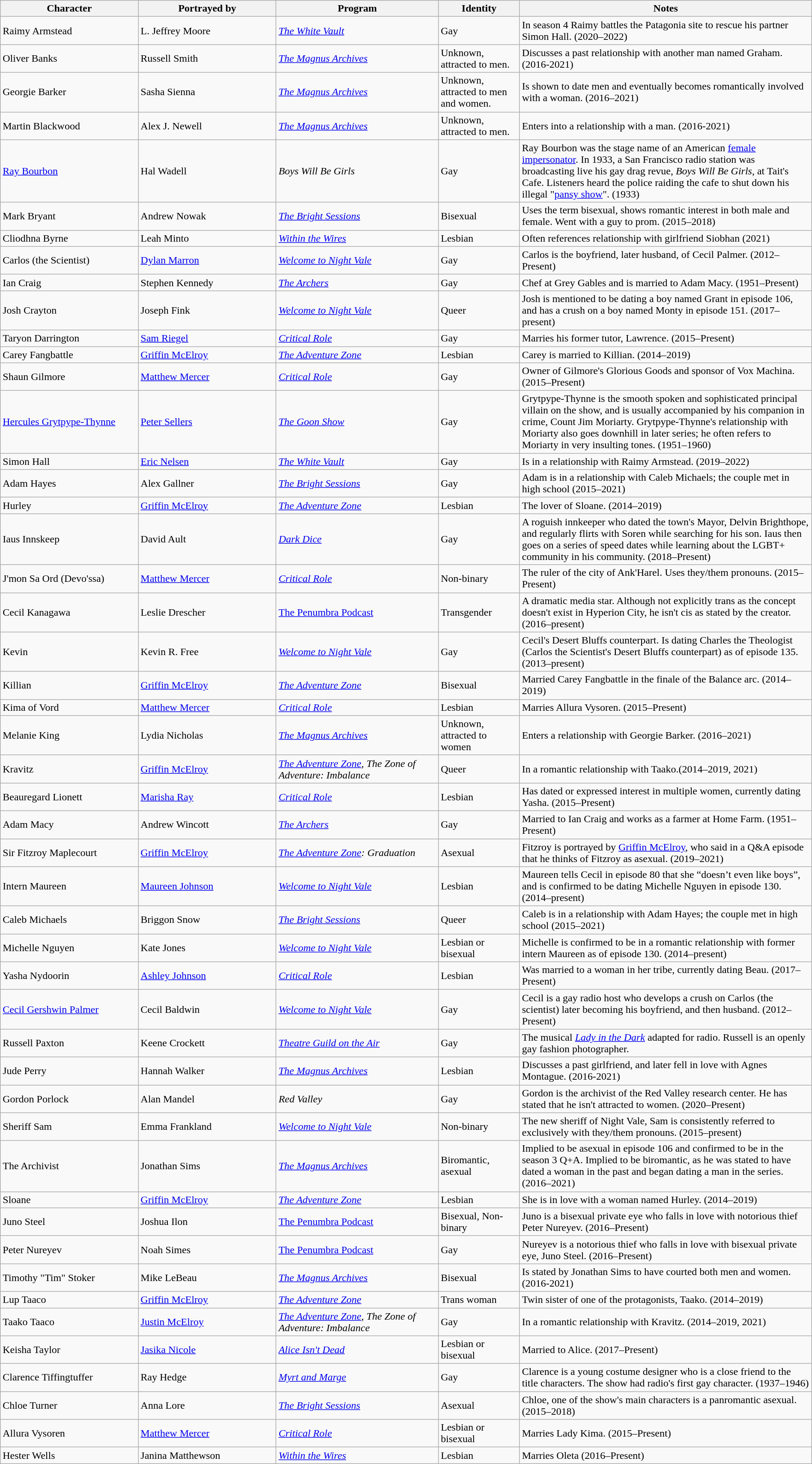<table class="wikitable sortable" style="width:100%">
<tr>
<th style="width:17%;">Character</th>
<th style="width:17%;">Portrayed by</th>
<th style="width:20%;">Program</th>
<th style="width:10%;">Identity</th>
<th width=>Notes</th>
</tr>
<tr>
<td>Raimy Armstead</td>
<td>L. Jeffrey Moore</td>
<td><em><a href='#'>The White Vault</a></em></td>
<td>Gay</td>
<td>In season 4 Raimy battles the Patagonia site to rescue his partner Simon Hall. (2020–2022)</td>
</tr>
<tr>
<td>Oliver Banks</td>
<td>Russell Smith</td>
<td><em><a href='#'>The Magnus Archives</a></em></td>
<td>Unknown, attracted to men.</td>
<td>Discusses a past relationship with another man named Graham. (2016-2021)</td>
</tr>
<tr>
<td>Georgie Barker</td>
<td>Sasha Sienna</td>
<td><em><a href='#'>The Magnus Archives</a></em></td>
<td>Unknown, attracted to men and women.</td>
<td>Is shown to date men and eventually becomes romantically involved with a woman. (2016–2021)</td>
</tr>
<tr>
<td>Martin Blackwood</td>
<td>Alex J. Newell</td>
<td><em><a href='#'>The Magnus Archives</a></em></td>
<td>Unknown, attracted to men.</td>
<td>Enters into a relationship with a man. (2016-2021)</td>
</tr>
<tr>
<td><a href='#'>Ray Bourbon</a></td>
<td>Hal Wadell</td>
<td><em>Boys Will Be Girls</em></td>
<td>Gay</td>
<td>Ray Bourbon was the stage name of an American <a href='#'>female impersonator</a>. In 1933, a San Francisco radio station was broadcasting live his gay drag revue, <em>Boys Will Be Girls</em>, at Tait's Cafe. Listeners heard the police raiding the cafe to shut down his illegal "<a href='#'>pansy show</a>". (1933)</td>
</tr>
<tr>
<td>Mark Bryant</td>
<td>Andrew Nowak</td>
<td><em><a href='#'>The Bright Sessions</a></em></td>
<td>Bisexual</td>
<td>Uses the term bisexual, shows romantic interest in both male and female. Went with a guy to prom. (2015–2018)</td>
</tr>
<tr>
<td>Cliodhna Byrne</td>
<td>Leah Minto</td>
<td><em><a href='#'>Within the Wires</a></em></td>
<td>Lesbian</td>
<td>Often references relationship with girlfriend Siobhan  (2021)</td>
</tr>
<tr>
<td>Carlos (the Scientist)</td>
<td><a href='#'>Dylan Marron</a></td>
<td><em><a href='#'>Welcome to Night Vale</a></em></td>
<td>Gay</td>
<td>Carlos is the boyfriend, later husband, of Cecil Palmer. (2012–Present)</td>
</tr>
<tr>
<td>Ian Craig</td>
<td>Stephen Kennedy</td>
<td><em><a href='#'>The Archers</a></em></td>
<td>Gay</td>
<td>Chef at Grey Gables and is married to Adam Macy. (1951–Present)</td>
</tr>
<tr>
<td>Josh Crayton</td>
<td>Joseph Fink</td>
<td><em><a href='#'>Welcome to Night Vale</a></em></td>
<td>Queer</td>
<td>Josh is mentioned to be dating a boy named Grant in episode 106, and has a crush on a boy named Monty in episode 151. (2017–present)</td>
</tr>
<tr>
<td>Taryon Darrington</td>
<td><a href='#'>Sam Riegel</a></td>
<td><em><a href='#'>Critical Role</a></em></td>
<td>Gay</td>
<td>Marries his former tutor, Lawrence. (2015–Present)</td>
</tr>
<tr>
<td>Carey Fangbattle</td>
<td><a href='#'>Griffin McElroy</a></td>
<td><em><a href='#'>The Adventure Zone</a></em></td>
<td>Lesbian</td>
<td>Carey is married to Killian. (2014–2019)</td>
</tr>
<tr>
<td>Shaun Gilmore</td>
<td><a href='#'>Matthew Mercer</a></td>
<td><em><a href='#'>Critical Role</a></em></td>
<td>Gay</td>
<td>Owner of Gilmore's Glorious Goods and sponsor of Vox Machina. (2015–Present)</td>
</tr>
<tr>
<td><a href='#'>Hercules Grytpype-Thynne</a></td>
<td><a href='#'>Peter Sellers</a></td>
<td><em><a href='#'>The Goon Show</a></em></td>
<td>Gay</td>
<td>Grytpype-Thynne is the smooth spoken and sophisticated principal villain on the show, and is usually accompanied by his companion in crime, Count Jim Moriarty. Grytpype-Thynne's relationship with Moriarty also goes downhill in later series; he often refers to Moriarty in very insulting tones. (1951–1960)</td>
</tr>
<tr>
<td>Simon Hall</td>
<td><a href='#'>Eric Nelsen</a></td>
<td><em><a href='#'>The White Vault</a></em></td>
<td>Gay</td>
<td>Is in a relationship with Raimy Armstead. (2019–2022)</td>
</tr>
<tr>
<td>Adam Hayes</td>
<td>Alex Gallner</td>
<td><em><a href='#'>The Bright Sessions</a></em></td>
<td>Gay</td>
<td>Adam is in a relationship with Caleb Michaels; the couple met in high school (2015–2021)</td>
</tr>
<tr>
<td>Hurley</td>
<td><a href='#'>Griffin McElroy</a></td>
<td><em><a href='#'>The Adventure Zone</a></em></td>
<td>Lesbian</td>
<td>The lover of Sloane. (2014–2019)</td>
</tr>
<tr>
<td>Iaus Innskeep</td>
<td>David Ault</td>
<td><em><a href='#'>Dark Dice</a></em></td>
<td>Gay</td>
<td>A roguish innkeeper who dated the town's Mayor, Delvin Brighthope, and regularly flirts with Soren while searching for his son. Iaus then goes on a series of speed dates while learning about the LGBT+ community in his community. (2018–Present)</td>
</tr>
<tr>
<td>J'mon Sa Ord (Devo'ssa)</td>
<td><a href='#'>Matthew Mercer</a></td>
<td><em><a href='#'>Critical Role</a></em></td>
<td>Non-binary</td>
<td>The ruler of the city of Ank'Harel. Uses they/them pronouns. (2015–Present)</td>
</tr>
<tr>
<td>Cecil Kanagawa</td>
<td>Leslie Drescher</td>
<td><a href='#'>The Penumbra Podcast</a></td>
<td>Transgender</td>
<td>A dramatic media star. Although not explicitly trans as the concept doesn't exist in Hyperion City, he isn't cis as stated by the creator. (2016–present)</td>
</tr>
<tr>
<td>Kevin</td>
<td>Kevin R. Free</td>
<td><em><a href='#'>Welcome to Night Vale</a></em></td>
<td>Gay</td>
<td>Cecil's Desert Bluffs counterpart. Is dating Charles the Theologist (Carlos the Scientist's Desert Bluffs counterpart) as of episode 135. (2013–present)</td>
</tr>
<tr>
<td>Killian</td>
<td><a href='#'>Griffin McElroy</a></td>
<td><em><a href='#'>The Adventure Zone</a></em></td>
<td>Bisexual</td>
<td>Married Carey Fangbattle in the finale of the Balance arc. (2014–2019)</td>
</tr>
<tr>
<td>Kima of Vord</td>
<td><a href='#'>Matthew Mercer</a></td>
<td><em><a href='#'>Critical Role</a></em></td>
<td>Lesbian</td>
<td>Marries Allura Vysoren. (2015–Present)</td>
</tr>
<tr>
<td>Melanie King</td>
<td>Lydia Nicholas</td>
<td><em><a href='#'>The Magnus Archives</a></em></td>
<td>Unknown, attracted to women</td>
<td>Enters a relationship with Georgie Barker. (2016–2021)</td>
</tr>
<tr>
<td>Kravitz</td>
<td><a href='#'>Griffin McElroy</a></td>
<td><em><a href='#'>The Adventure Zone</a></em>, <em>The Zone of Adventure: Imbalance</em></td>
<td>Queer</td>
<td>In a romantic relationship with Taako.(2014–2019, 2021)</td>
</tr>
<tr>
<td>Beauregard Lionett</td>
<td><a href='#'>Marisha Ray</a></td>
<td><em><a href='#'>Critical Role</a></em></td>
<td>Lesbian</td>
<td>Has dated or expressed interest in multiple women, currently dating Yasha. (2015–Present)</td>
</tr>
<tr>
<td>Adam Macy</td>
<td>Andrew Wincott</td>
<td><em><a href='#'>The Archers</a></em></td>
<td>Gay</td>
<td>Married to Ian Craig and works as a farmer at Home Farm. (1951–Present)</td>
</tr>
<tr>
<td>Sir Fitzroy Maplecourt</td>
<td><a href='#'>Griffin McElroy</a></td>
<td><em><a href='#'>The Adventure Zone</a>: Graduation</em></td>
<td>Asexual</td>
<td>Fitzroy is portrayed by <a href='#'>Griffin McElroy</a>, who said in a Q&A episode that he thinks of Fitzroy as asexual. (2019–2021)</td>
</tr>
<tr>
<td>Intern Maureen</td>
<td><a href='#'>Maureen Johnson</a></td>
<td><em><a href='#'>Welcome to Night Vale</a></em></td>
<td>Lesbian</td>
<td>Maureen tells Cecil in episode 80 that she “doesn’t even like boys”, and is confirmed to be dating Michelle Nguyen in episode 130. (2014–present)</td>
</tr>
<tr>
<td>Caleb Michaels</td>
<td>Briggon Snow</td>
<td><em><a href='#'>The Bright Sessions</a></em></td>
<td>Queer</td>
<td>Caleb is in a relationship with Adam Hayes; the couple met in high school (2015–2021)</td>
</tr>
<tr>
<td>Michelle Nguyen</td>
<td>Kate Jones</td>
<td><em><a href='#'>Welcome to Night Vale</a></em></td>
<td>Lesbian or bisexual</td>
<td>Michelle is confirmed to be in a romantic relationship with former intern Maureen as of episode 130. (2014–present)</td>
</tr>
<tr>
<td>Yasha Nydoorin</td>
<td><a href='#'>Ashley Johnson</a></td>
<td><em><a href='#'>Critical Role</a></em></td>
<td>Lesbian</td>
<td>Was married to a woman in her tribe, currently dating Beau. (2017–Present)</td>
</tr>
<tr>
<td><a href='#'>Cecil Gershwin Palmer</a></td>
<td>Cecil Baldwin</td>
<td><em><a href='#'>Welcome to Night Vale</a></em></td>
<td>Gay</td>
<td>Cecil is a gay radio host who develops a crush on Carlos (the scientist) later becoming his boyfriend, and then husband. (2012–Present)</td>
</tr>
<tr>
<td>Russell Paxton</td>
<td>Keene Crockett</td>
<td><em><a href='#'>Theatre Guild on the Air</a></em></td>
<td>Gay</td>
<td>The musical <em><a href='#'>Lady in the Dark</a></em> adapted for radio. Russell is an openly gay fashion photographer.</td>
</tr>
<tr>
<td>Jude Perry</td>
<td>Hannah Walker</td>
<td><em><a href='#'>The Magnus Archives</a></em></td>
<td>Lesbian</td>
<td>Discusses a past girlfriend, and later fell in love with Agnes Montague. (2016-2021)</td>
</tr>
<tr>
<td>Gordon Porlock</td>
<td>Alan Mandel</td>
<td><em>Red Valley</em></td>
<td>Gay</td>
<td>Gordon is the archivist of the Red Valley research center. He has stated that he isn't attracted to women. (2020–Present)</td>
</tr>
<tr>
<td>Sheriff Sam</td>
<td>Emma Frankland</td>
<td><em><a href='#'>Welcome to Night Vale</a></em></td>
<td>Non-binary</td>
<td>The new sheriff of Night Vale, Sam is consistently referred to exclusively with they/them pronouns. (2015–present)</td>
</tr>
<tr>
<td>The Archivist</td>
<td>Jonathan Sims</td>
<td><em><a href='#'>The Magnus Archives</a></em></td>
<td>Biromantic, asexual</td>
<td>Implied to be asexual in episode 106 and confirmed to be in the season 3 Q+A. Implied to be biromantic, as he was stated to have dated a woman in the past and began dating a man in the series. (2016–2021)</td>
</tr>
<tr>
<td>Sloane</td>
<td><a href='#'>Griffin McElroy</a></td>
<td><em><a href='#'>The Adventure Zone</a></em></td>
<td>Lesbian</td>
<td>She is in love with a woman named Hurley. (2014–2019)</td>
</tr>
<tr>
<td>Juno Steel</td>
<td>Joshua Ilon</td>
<td><a href='#'>The Penumbra Podcast</a></td>
<td>Bisexual, Non-binary</td>
<td>Juno is a bisexual private eye who falls in love with notorious thief Peter Nureyev. (2016–Present)</td>
</tr>
<tr>
<td>Peter Nureyev</td>
<td>Noah Simes</td>
<td><a href='#'>The Penumbra Podcast</a></td>
<td>Gay</td>
<td>Nureyev is a notorious thief who falls in love with bisexual private eye, Juno Steel. (2016–Present)</td>
</tr>
<tr>
<td>Timothy "Tim" Stoker</td>
<td>Mike LeBeau</td>
<td><em><a href='#'>The Magnus Archives</a></em></td>
<td>Bisexual</td>
<td>Is stated by Jonathan Sims to have courted both men and women. (2016-2021)</td>
</tr>
<tr>
<td>Lup Taaco</td>
<td><a href='#'>Griffin McElroy</a></td>
<td><em><a href='#'>The Adventure Zone</a></em></td>
<td>Trans woman</td>
<td>Twin sister of one of the protagonists, Taako. (2014–2019)</td>
</tr>
<tr>
<td>Taako Taaco</td>
<td><a href='#'>Justin McElroy</a></td>
<td><em><a href='#'>The Adventure Zone</a></em>, <em>The Zone of Adventure: Imbalance</em></td>
<td>Gay</td>
<td>In a romantic relationship with Kravitz. (2014–2019, 2021)</td>
</tr>
<tr>
<td>Keisha Taylor</td>
<td><a href='#'>Jasika Nicole</a></td>
<td><em><a href='#'>Alice Isn't Dead</a></em></td>
<td>Lesbian or bisexual</td>
<td>Married to Alice. (2017–Present)</td>
</tr>
<tr>
<td>Clarence Tiffingtuffer</td>
<td>Ray Hedge</td>
<td><em><a href='#'>Myrt and Marge</a></em></td>
<td>Gay</td>
<td>Clarence is a young costume designer who is a close friend to the title characters. The show had radio's first gay character. (1937–1946)</td>
</tr>
<tr>
<td>Chloe Turner</td>
<td>Anna Lore</td>
<td><em><a href='#'>The Bright Sessions</a></em></td>
<td>Asexual</td>
<td>Chloe, one of the show's main characters is a panromantic asexual. (2015–2018)</td>
</tr>
<tr>
<td>Allura Vysoren</td>
<td><a href='#'>Matthew Mercer</a></td>
<td><em><a href='#'>Critical Role</a></em></td>
<td>Lesbian or bisexual</td>
<td>Marries Lady Kima. (2015–Present)</td>
</tr>
<tr>
<td>Hester Wells</td>
<td>Janina Matthewson</td>
<td><em><a href='#'>Within the Wires</a></em></td>
<td>Lesbian</td>
<td>Marries Oleta  (2016–Present)</td>
</tr>
</table>
